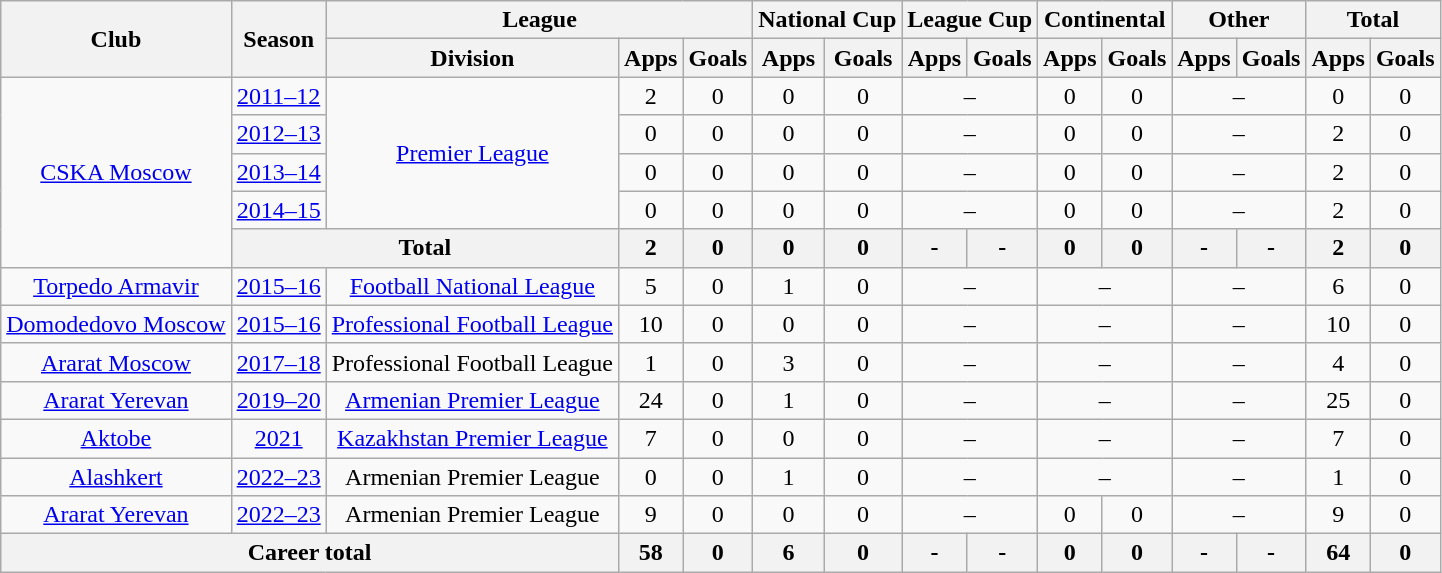<table class="wikitable" style="text-align: center;">
<tr>
<th rowspan="2">Club</th>
<th rowspan="2">Season</th>
<th colspan="3">League</th>
<th colspan="2">National Cup</th>
<th colspan="2">League Cup</th>
<th colspan="2">Continental</th>
<th colspan="2">Other</th>
<th colspan="2">Total</th>
</tr>
<tr>
<th>Division</th>
<th>Apps</th>
<th>Goals</th>
<th>Apps</th>
<th>Goals</th>
<th>Apps</th>
<th>Goals</th>
<th>Apps</th>
<th>Goals</th>
<th>Apps</th>
<th>Goals</th>
<th>Apps</th>
<th>Goals</th>
</tr>
<tr>
<td rowspan="5" valign="center"><a href='#'>CSKA Moscow</a></td>
<td><a href='#'>2011–12</a></td>
<td rowspan="4" valign="center"><a href='#'>Premier League</a></td>
<td>2</td>
<td>0</td>
<td>0</td>
<td>0</td>
<td colspan="2">–</td>
<td>0</td>
<td>0</td>
<td colspan="2">–</td>
<td>0</td>
<td>0</td>
</tr>
<tr>
<td><a href='#'>2012–13</a></td>
<td>0</td>
<td>0</td>
<td>0</td>
<td>0</td>
<td colspan="2">–</td>
<td>0</td>
<td>0</td>
<td colspan="2">–</td>
<td>2</td>
<td>0</td>
</tr>
<tr>
<td><a href='#'>2013–14</a></td>
<td>0</td>
<td>0</td>
<td>0</td>
<td>0</td>
<td colspan="2">–</td>
<td>0</td>
<td>0</td>
<td colspan="2">–</td>
<td>2</td>
<td>0</td>
</tr>
<tr>
<td><a href='#'>2014–15</a></td>
<td>0</td>
<td>0</td>
<td>0</td>
<td>0</td>
<td colspan="2">–</td>
<td>0</td>
<td>0</td>
<td colspan="2">–</td>
<td>2</td>
<td>0</td>
</tr>
<tr>
<th colspan="2">Total</th>
<th>2</th>
<th>0</th>
<th>0</th>
<th>0</th>
<th>-</th>
<th>-</th>
<th>0</th>
<th>0</th>
<th>-</th>
<th>-</th>
<th>2</th>
<th>0</th>
</tr>
<tr>
<td valign="center"><a href='#'>Torpedo Armavir</a></td>
<td><a href='#'>2015–16</a></td>
<td><a href='#'>Football National League</a></td>
<td>5</td>
<td>0</td>
<td>1</td>
<td>0</td>
<td colspan="2">–</td>
<td colspan="2">–</td>
<td colspan="2">–</td>
<td>6</td>
<td>0</td>
</tr>
<tr>
<td valign="center"><a href='#'>Domodedovo Moscow</a></td>
<td><a href='#'>2015–16</a></td>
<td><a href='#'>Professional Football League</a></td>
<td>10</td>
<td>0</td>
<td>0</td>
<td>0</td>
<td colspan="2">–</td>
<td colspan="2">–</td>
<td colspan="2">–</td>
<td>10</td>
<td>0</td>
</tr>
<tr>
<td valign="center"><a href='#'>Ararat Moscow</a></td>
<td><a href='#'>2017–18</a></td>
<td>Professional Football League</td>
<td>1</td>
<td>0</td>
<td>3</td>
<td>0</td>
<td colspan="2">–</td>
<td colspan="2">–</td>
<td colspan="2">–</td>
<td>4</td>
<td>0</td>
</tr>
<tr>
<td valign="center"><a href='#'>Ararat Yerevan</a></td>
<td><a href='#'>2019–20</a></td>
<td><a href='#'>Armenian Premier League</a></td>
<td>24</td>
<td>0</td>
<td>1</td>
<td>0</td>
<td colspan="2">–</td>
<td colspan="2">–</td>
<td colspan="2">–</td>
<td>25</td>
<td>0</td>
</tr>
<tr>
<td valign="center"><a href='#'>Aktobe</a></td>
<td><a href='#'>2021</a></td>
<td><a href='#'>Kazakhstan Premier League</a></td>
<td>7</td>
<td>0</td>
<td>0</td>
<td>0</td>
<td colspan="2">–</td>
<td colspan="2">–</td>
<td colspan="2">–</td>
<td>7</td>
<td>0</td>
</tr>
<tr>
<td valign="center"><a href='#'>Alashkert</a></td>
<td><a href='#'>2022–23</a></td>
<td>Armenian Premier League</td>
<td>0</td>
<td>0</td>
<td>1</td>
<td>0</td>
<td colspan="2">–</td>
<td colspan="2">–</td>
<td colspan="2">–</td>
<td>1</td>
<td>0</td>
</tr>
<tr>
<td valign="center"><a href='#'>Ararat Yerevan</a></td>
<td><a href='#'>2022–23</a></td>
<td>Armenian Premier League</td>
<td>9</td>
<td>0</td>
<td>0</td>
<td>0</td>
<td colspan="2">–</td>
<td>0</td>
<td>0</td>
<td colspan="2">–</td>
<td>9</td>
<td>0</td>
</tr>
<tr>
<th colspan="3">Career total</th>
<th>58</th>
<th>0</th>
<th>6</th>
<th>0</th>
<th>-</th>
<th>-</th>
<th>0</th>
<th>0</th>
<th>-</th>
<th>-</th>
<th>64</th>
<th>0</th>
</tr>
</table>
